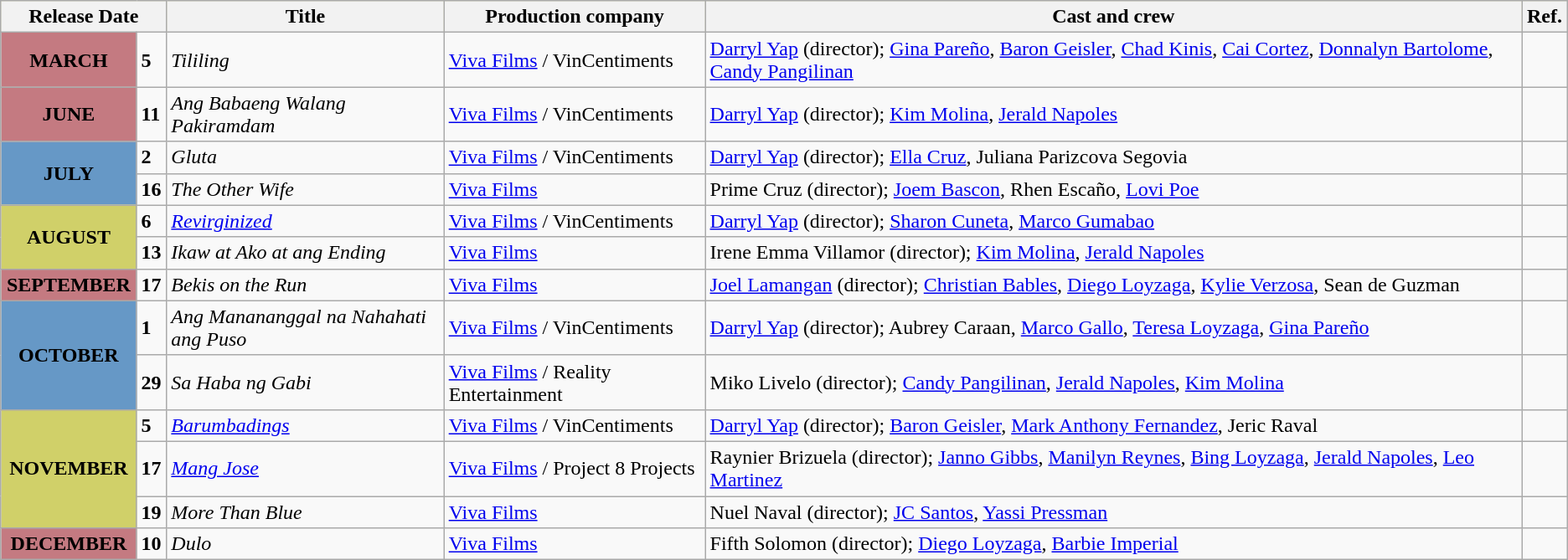<table class="wikitable sortable">
<tr style="background:#ffffba; text-align:center;">
<th colspan="2" style="width:05%">Release Date</th>
<th style="width:17%">Title</th>
<th style="width:16%">Production company</th>
<th style="width:50%">Cast and crew</th>
<th style="width:02%">Ref.</th>
</tr>
<tr>
<th style="text-align:center; background:#c47a81">MARCH</th>
<td><strong>5</strong></td>
<td><em>Tililing</em></td>
<td><a href='#'>Viva Films</a> / VinCentiments</td>
<td><a href='#'>Darryl Yap</a> (director); <a href='#'>Gina Pareño</a>, <a href='#'>Baron Geisler</a>, <a href='#'>Chad Kinis</a>, <a href='#'>Cai Cortez</a>, <a href='#'>Donnalyn Bartolome</a>, <a href='#'>Candy Pangilinan</a></td>
<td></td>
</tr>
<tr>
<th style="text-align:center; background:#c47a81">JUNE</th>
<td><strong>11</strong></td>
<td><em>Ang Babaeng Walang Pakiramdam</em></td>
<td><a href='#'>Viva Films</a> / VinCentiments</td>
<td><a href='#'>Darryl Yap</a> (director); <a href='#'>Kim Molina</a>, <a href='#'>Jerald Napoles</a></td>
<td></td>
</tr>
<tr>
<td rowspan="2" style="text-align:center; background:#6698c6"><strong>JULY</strong></td>
<td><strong>2</strong></td>
<td><em>Gluta</em></td>
<td><a href='#'>Viva Films</a> / VinCentiments</td>
<td><a href='#'>Darryl Yap</a> (director); <a href='#'>Ella Cruz</a>, Juliana Parizcova Segovia</td>
<td></td>
</tr>
<tr>
<td><strong>16</strong></td>
<td><em>The Other Wife</em></td>
<td><a href='#'>Viva Films</a></td>
<td>Prime Cruz (director); <a href='#'>Joem Bascon</a>, Rhen Escaño, <a href='#'>Lovi Poe</a></td>
<td></td>
</tr>
<tr>
<td rowspan="2" style="text-align:center; background:#d0d069"><strong>AUGUST</strong></td>
<td><strong>6</strong></td>
<td><em><a href='#'>Revirginized</a></em></td>
<td><a href='#'>Viva Films</a> / VinCentiments</td>
<td><a href='#'>Darryl Yap</a> (director); <a href='#'>Sharon Cuneta</a>, <a href='#'>Marco Gumabao</a></td>
<td></td>
</tr>
<tr>
<td><strong>13</strong></td>
<td><em>Ikaw at Ako at ang Ending</em></td>
<td><a href='#'>Viva Films</a></td>
<td>Irene Emma Villamor (director); <a href='#'>Kim Molina</a>, <a href='#'>Jerald Napoles</a></td>
<td></td>
</tr>
<tr>
<th style="text-align:center; background:#c47a81">SEPTEMBER</th>
<td><strong>17</strong></td>
<td><em>Bekis on the Run</em></td>
<td><a href='#'>Viva Films</a></td>
<td><a href='#'>Joel Lamangan</a> (director); <a href='#'>Christian Bables</a>, <a href='#'>Diego Loyzaga</a>, <a href='#'>Kylie Verzosa</a>, Sean de Guzman</td>
<td></td>
</tr>
<tr>
<th rowspan="2" style="text-align:center; background:#6698c6">OCTOBER</th>
<td><strong>1</strong></td>
<td><em>Ang Manananggal na Nahahati ang Puso</em></td>
<td><a href='#'>Viva Films</a> / VinCentiments</td>
<td><a href='#'>Darryl Yap</a> (director); Aubrey Caraan, <a href='#'>Marco Gallo</a>, <a href='#'>Teresa Loyzaga</a>, <a href='#'>Gina Pareño</a></td>
<td></td>
</tr>
<tr>
<td><strong>29</strong></td>
<td><em>Sa Haba ng Gabi</em></td>
<td><a href='#'>Viva Films</a> / Reality Entertainment</td>
<td>Miko Livelo (director); <a href='#'>Candy Pangilinan</a>, <a href='#'>Jerald Napoles</a>, <a href='#'>Kim Molina</a></td>
<td></td>
</tr>
<tr>
<th rowspan="3" style="text-align:center; background:#d0d069 ">NOVEMBER</th>
<td><strong>5</strong></td>
<td><em><a href='#'>Barumbadings</a></em></td>
<td><a href='#'>Viva Films</a> / VinCentiments</td>
<td><a href='#'>Darryl Yap</a> (director); <a href='#'>Baron Geisler</a>, <a href='#'>Mark Anthony Fernandez</a>, Jeric Raval</td>
<td></td>
</tr>
<tr>
<td><strong>17</strong></td>
<td><em><a href='#'>Mang Jose</a></em></td>
<td><a href='#'>Viva Films</a>  / Project 8 Projects</td>
<td>Raynier Brizuela (director); <a href='#'>Janno Gibbs</a>, <a href='#'>Manilyn Reynes</a>, <a href='#'>Bing Loyzaga</a>, <a href='#'>Jerald Napoles</a>, <a href='#'>Leo Martinez</a></td>
<td></td>
</tr>
<tr>
<td><strong>19</strong></td>
<td><em>More Than Blue</em></td>
<td><a href='#'>Viva Films</a></td>
<td>Nuel Naval (director); <a href='#'>JC Santos</a>, <a href='#'>Yassi Pressman</a></td>
<td></td>
</tr>
<tr>
<th style="text-align:center; background:#c47a81 ">DECEMBER</th>
<td><strong>10</strong></td>
<td><em>Dulo</em></td>
<td><a href='#'>Viva Films</a></td>
<td>Fifth Solomon (director); <a href='#'>Diego Loyzaga</a>, <a href='#'>Barbie Imperial</a></td>
<td></td>
</tr>
</table>
